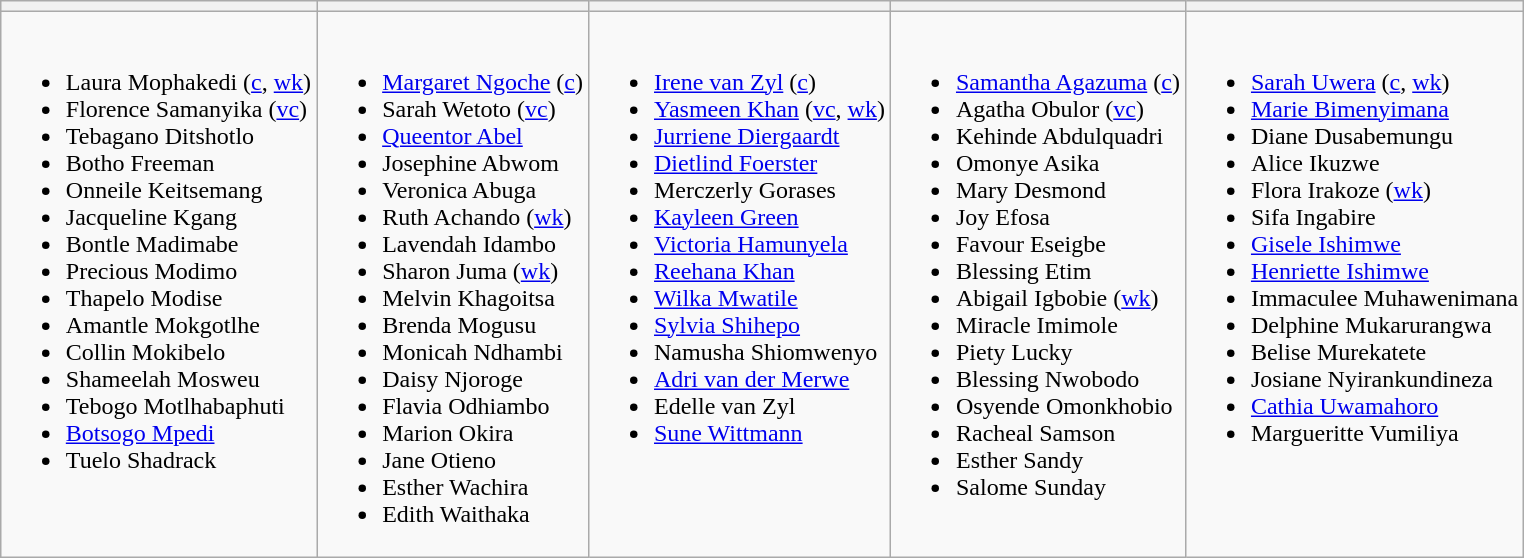<table class="wikitable" style="text-align:left; margin:auto">
<tr>
<th></th>
<th></th>
<th></th>
<th></th>
<th></th>
</tr>
<tr style="vertical-align:top">
<td><br><ul><li>Laura Mophakedi (<a href='#'>c</a>, <a href='#'>wk</a>)</li><li>Florence Samanyika (<a href='#'>vc</a>)</li><li>Tebagano Ditshotlo</li><li>Botho Freeman</li><li>Onneile Keitsemang</li><li>Jacqueline Kgang</li><li>Bontle Madimabe</li><li>Precious Modimo</li><li>Thapelo Modise</li><li>Amantle Mokgotlhe</li><li>Collin Mokibelo</li><li>Shameelah Mosweu</li><li>Tebogo Motlhabaphuti</li><li><a href='#'>Botsogo Mpedi</a></li><li>Tuelo Shadrack</li></ul></td>
<td><br><ul><li><a href='#'>Margaret Ngoche</a> (<a href='#'>c</a>)</li><li>Sarah Wetoto (<a href='#'>vc</a>)</li><li><a href='#'>Queentor Abel</a></li><li>Josephine Abwom</li><li>Veronica Abuga</li><li>Ruth Achando (<a href='#'>wk</a>)</li><li>Lavendah Idambo</li><li>Sharon Juma (<a href='#'>wk</a>)</li><li>Melvin Khagoitsa</li><li>Brenda Mogusu</li><li>Monicah Ndhambi</li><li>Daisy Njoroge</li><li>Flavia Odhiambo</li><li>Marion Okira</li><li>Jane Otieno</li><li>Esther Wachira</li><li>Edith Waithaka</li></ul></td>
<td><br><ul><li><a href='#'>Irene van Zyl</a> (<a href='#'>c</a>)</li><li><a href='#'>Yasmeen Khan</a> (<a href='#'>vc</a>, <a href='#'>wk</a>)</li><li><a href='#'>Jurriene Diergaardt</a></li><li><a href='#'>Dietlind Foerster</a></li><li>Merczerly Gorases</li><li><a href='#'>Kayleen Green</a></li><li><a href='#'>Victoria Hamunyela</a></li><li><a href='#'>Reehana Khan</a></li><li><a href='#'>Wilka Mwatile</a></li><li><a href='#'>Sylvia Shihepo</a></li><li>Namusha Shiomwenyo</li><li><a href='#'>Adri van der Merwe</a></li><li>Edelle van Zyl</li><li><a href='#'>Sune Wittmann</a></li></ul></td>
<td><br><ul><li><a href='#'>Samantha Agazuma</a> (<a href='#'>c</a>)</li><li>Agatha Obulor (<a href='#'>vc</a>)</li><li>Kehinde Abdulquadri</li><li>Omonye Asika</li><li>Mary Desmond</li><li>Joy Efosa</li><li>Favour Eseigbe</li><li>Blessing Etim</li><li>Abigail Igbobie (<a href='#'>wk</a>)</li><li>Miracle Imimole</li><li>Piety Lucky</li><li>Blessing Nwobodo</li><li>Osyende Omonkhobio</li><li>Racheal Samson</li><li>Esther Sandy</li><li>Salome Sunday</li></ul></td>
<td><br><ul><li><a href='#'>Sarah Uwera</a> (<a href='#'>c</a>, <a href='#'>wk</a>)</li><li><a href='#'>Marie Bimenyimana</a></li><li>Diane Dusabemungu</li><li>Alice Ikuzwe</li><li>Flora Irakoze (<a href='#'>wk</a>)</li><li>Sifa Ingabire</li><li><a href='#'>Gisele Ishimwe</a></li><li><a href='#'>Henriette Ishimwe</a></li><li>Immaculee Muhawenimana</li><li>Delphine Mukarurangwa</li><li>Belise Murekatete</li><li>Josiane Nyirankundineza</li><li><a href='#'>Cathia Uwamahoro</a></li><li>Margueritte Vumiliya</li></ul></td>
</tr>
</table>
